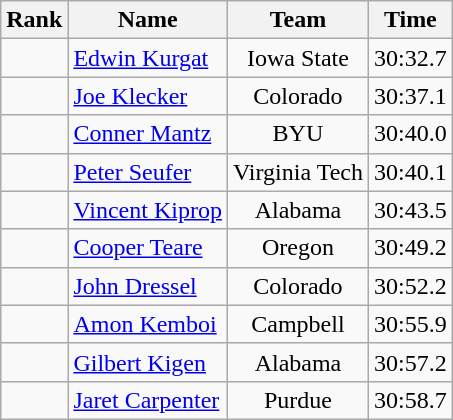<table class="wikitable sortable" style="text-align:center">
<tr>
<th>Rank</th>
<th>Name</th>
<th>Team</th>
<th>Time</th>
</tr>
<tr>
<td></td>
<td align=left>  <a href='#'>Edwin Kurgat</a></td>
<td>Iowa State</td>
<td>30:32.7</td>
</tr>
<tr>
<td></td>
<td align=left> <a href='#'>Joe Klecker</a></td>
<td>Colorado</td>
<td>30:37.1</td>
</tr>
<tr>
<td></td>
<td align=left> <a href='#'>Conner Mantz</a></td>
<td>BYU</td>
<td>30:40.0</td>
</tr>
<tr>
<td></td>
<td align=left> <a href='#'>Peter Seufer</a></td>
<td>Virginia Tech</td>
<td>30:40.1</td>
</tr>
<tr>
<td></td>
<td align=left> <a href='#'>Vincent Kiprop</a></td>
<td>Alabama</td>
<td>30:43.5</td>
</tr>
<tr>
<td></td>
<td align=left> <a href='#'>Cooper Teare</a></td>
<td>Oregon</td>
<td>30:49.2</td>
</tr>
<tr>
<td></td>
<td align=left> <a href='#'>John Dressel</a></td>
<td>Colorado</td>
<td>30:52.2</td>
</tr>
<tr>
<td></td>
<td align=left> <a href='#'>Amon Kemboi</a></td>
<td>Campbell</td>
<td>30:55.9</td>
</tr>
<tr>
<td></td>
<td align=left> <a href='#'>Gilbert Kigen</a></td>
<td>Alabama</td>
<td>30:57.2</td>
</tr>
<tr>
<td></td>
<td align=left> <a href='#'>Jaret Carpenter</a></td>
<td>Purdue</td>
<td>30:58.7</td>
</tr>
</table>
